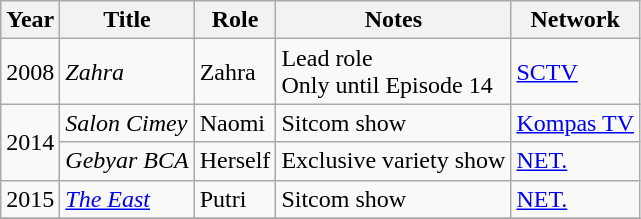<table class="wikitable">
<tr>
<th>Year</th>
<th>Title</th>
<th>Role</th>
<th>Notes</th>
<th>Network</th>
</tr>
<tr>
<td>2008</td>
<td><em>Zahra</em></td>
<td>Zahra</td>
<td>Lead role<br>Only until Episode 14</td>
<td><a href='#'>SCTV</a></td>
</tr>
<tr>
<td rowspan="2">2014</td>
<td><em>Salon Cimey</em></td>
<td>Naomi</td>
<td>Sitcom show</td>
<td><a href='#'>Kompas TV</a></td>
</tr>
<tr>
<td><em>Gebyar BCA</em></td>
<td>Herself</td>
<td>Exclusive variety show</td>
<td><a href='#'>NET.</a></td>
</tr>
<tr>
<td>2015</td>
<td><em><a href='#'>The East</a></em></td>
<td>Putri</td>
<td>Sitcom show</td>
<td><a href='#'>NET.</a></td>
</tr>
<tr>
</tr>
</table>
